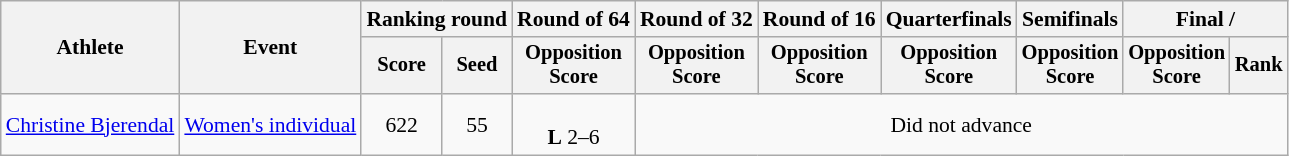<table class="wikitable" style="font-size:90%">
<tr>
<th rowspan=2>Athlete</th>
<th rowspan=2>Event</th>
<th colspan="2">Ranking round</th>
<th>Round of 64</th>
<th>Round of 32</th>
<th>Round of 16</th>
<th>Quarterfinals</th>
<th>Semifinals</th>
<th colspan="2">Final / </th>
</tr>
<tr style="font-size:95%">
<th>Score</th>
<th>Seed</th>
<th>Opposition<br>Score</th>
<th>Opposition<br>Score</th>
<th>Opposition<br>Score</th>
<th>Opposition<br>Score</th>
<th>Opposition<br>Score</th>
<th>Opposition<br>Score</th>
<th>Rank</th>
</tr>
<tr align=center>
<td align=left><a href='#'>Christine Bjerendal</a></td>
<td align=left><a href='#'>Women's individual</a></td>
<td>622</td>
<td>55</td>
<td><br><strong>L</strong> 2–6</td>
<td colspan=6>Did not advance</td>
</tr>
</table>
